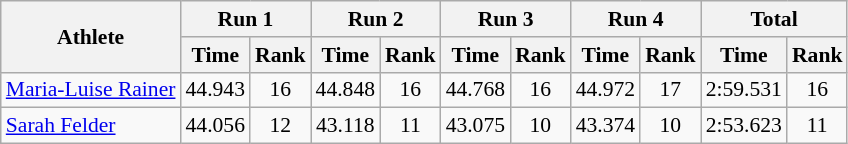<table class="wikitable" border="1" style="font-size:90%">
<tr>
<th rowspan="2">Athlete</th>
<th colspan="2">Run 1</th>
<th colspan="2">Run 2</th>
<th colspan="2">Run 3</th>
<th colspan="2">Run 4</th>
<th colspan="2">Total</th>
</tr>
<tr>
<th>Time</th>
<th>Rank</th>
<th>Time</th>
<th>Rank</th>
<th>Time</th>
<th>Rank</th>
<th>Time</th>
<th>Rank</th>
<th>Time</th>
<th>Rank</th>
</tr>
<tr>
<td><a href='#'>Maria-Luise Rainer</a></td>
<td align="center">44.943</td>
<td align="center">16</td>
<td align="center">44.848</td>
<td align="center">16</td>
<td align="center">44.768</td>
<td align="center">16</td>
<td align="center">44.972</td>
<td align="center">17</td>
<td align="center">2:59.531</td>
<td align="center">16</td>
</tr>
<tr>
<td><a href='#'>Sarah Felder</a></td>
<td align="center">44.056</td>
<td align="center">12</td>
<td align="center">43.118</td>
<td align="center">11</td>
<td align="center">43.075</td>
<td align="center">10</td>
<td align="center">43.374</td>
<td align="center">10</td>
<td align="center">2:53.623</td>
<td align="center">11</td>
</tr>
</table>
